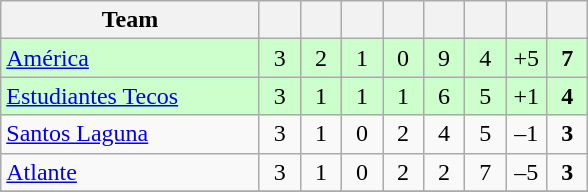<table class="wikitable" style="text-align: center;">
<tr>
<th width=165>Team</th>
<th width=20></th>
<th width=20></th>
<th width=20></th>
<th width=20></th>
<th width=20></th>
<th width=20></th>
<th width=20></th>
<th width=20></th>
</tr>
<tr bgcolor="#ccffcc">
<td align="left"><a href='#'>América</a></td>
<td>3</td>
<td>2</td>
<td>1</td>
<td>0</td>
<td>9</td>
<td>4</td>
<td>+5</td>
<td><strong>7</strong></td>
</tr>
<tr bgcolor="#ccffcc">
<td align="left"><a href='#'>Estudiantes Tecos</a></td>
<td>3</td>
<td>1</td>
<td>1</td>
<td>1</td>
<td>6</td>
<td>5</td>
<td>+1</td>
<td><strong>4</strong></td>
</tr>
<tr>
<td align="left"><a href='#'>Santos Laguna</a></td>
<td>3</td>
<td>1</td>
<td>0</td>
<td>2</td>
<td>4</td>
<td>5</td>
<td>–1</td>
<td><strong>3</strong></td>
</tr>
<tr>
<td align="left"><a href='#'>Atlante</a></td>
<td>3</td>
<td>1</td>
<td>0</td>
<td>2</td>
<td>2</td>
<td>7</td>
<td>–5</td>
<td><strong>3</strong></td>
</tr>
<tr>
</tr>
</table>
